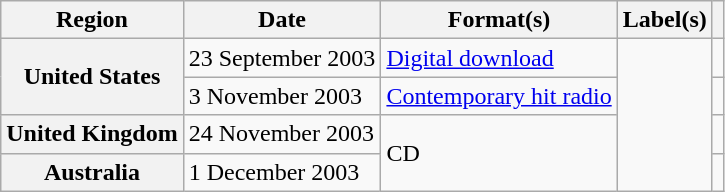<table class="wikitable plainrowheaders">
<tr>
<th scope="col">Region</th>
<th scope="col">Date</th>
<th scope="col">Format(s)</th>
<th scope="col">Label(s)</th>
<th scope="col"></th>
</tr>
<tr>
<th scope="row" rowspan="2">United States</th>
<td>23 September 2003</td>
<td><a href='#'>Digital download</a></td>
<td rowspan="4"></td>
<td></td>
</tr>
<tr>
<td>3 November 2003</td>
<td><a href='#'>Contemporary hit radio</a></td>
<td></td>
</tr>
<tr>
<th scope="row">United Kingdom</th>
<td>24 November 2003</td>
<td rowspan="2">CD</td>
<td></td>
</tr>
<tr>
<th scope="row">Australia</th>
<td>1 December 2003</td>
<td></td>
</tr>
</table>
